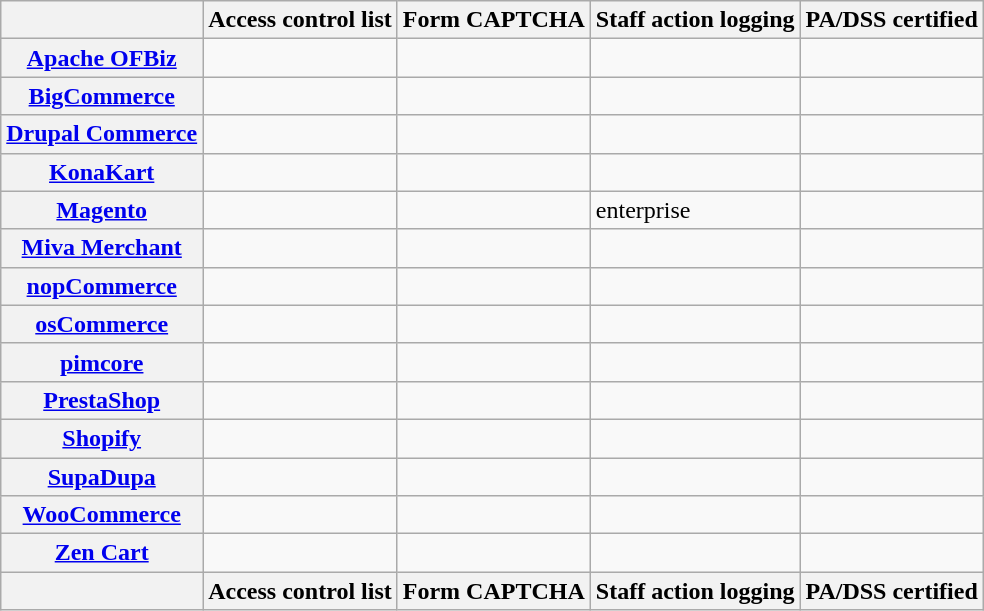<table class="wikitable sortable">
<tr>
<th scope="row"></th>
<th>Access control list</th>
<th>Form CAPTCHA</th>
<th>Staff action logging</th>
<th>PA/DSS certified</th>
</tr>
<tr>
<th scope="row"><a href='#'>Apache OFBiz</a></th>
<td></td>
<td></td>
<td></td>
<td></td>
</tr>
<tr>
<th scope="row"><a href='#'>BigCommerce</a></th>
<td></td>
<td></td>
<td></td>
<td></td>
</tr>
<tr>
<th scope="row"><a href='#'>Drupal Commerce</a></th>
<td></td>
<td></td>
<td></td>
<td></td>
</tr>
<tr>
<th scope="row"><a href='#'>KonaKart</a></th>
<td></td>
<td></td>
<td></td>
<td></td>
</tr>
<tr>
<th scope="row"><a href='#'>Magento</a></th>
<td></td>
<td></td>
<td>enterprise</td>
<td></td>
</tr>
<tr>
<th scope="row"><a href='#'>Miva Merchant</a></th>
<td></td>
<td></td>
<td></td>
<td></td>
</tr>
<tr>
<th scope="row"><a href='#'>nopCommerce</a></th>
<td></td>
<td></td>
<td></td>
<td></td>
</tr>
<tr>
<th scope="row"><a href='#'>osCommerce</a></th>
<td></td>
<td></td>
<td></td>
<td></td>
</tr>
<tr>
<th scope="row"><a href='#'>pimcore</a></th>
<td></td>
<td></td>
<td></td>
<td></td>
</tr>
<tr>
<th scope="row"><a href='#'>PrestaShop</a></th>
<td></td>
<td></td>
<td></td>
<td></td>
</tr>
<tr>
<th scope="row"><a href='#'>Shopify</a></th>
<td></td>
<td></td>
<td></td>
<td></td>
</tr>
<tr>
<th scope="row"><a href='#'>SupaDupa</a></th>
<td></td>
<td></td>
<td></td>
<td></td>
</tr>
<tr>
<th scope="row"><a href='#'>WooCommerce</a></th>
<td></td>
<td></td>
<td></td>
<td></td>
</tr>
<tr>
<th scope="row"><a href='#'>Zen Cart</a></th>
<td></td>
<td></td>
<td></td>
<td></td>
</tr>
<tr class="sortbottom">
<th></th>
<th>Access control list</th>
<th>Form CAPTCHA</th>
<th>Staff action logging</th>
<th>PA/DSS certified</th>
</tr>
</table>
